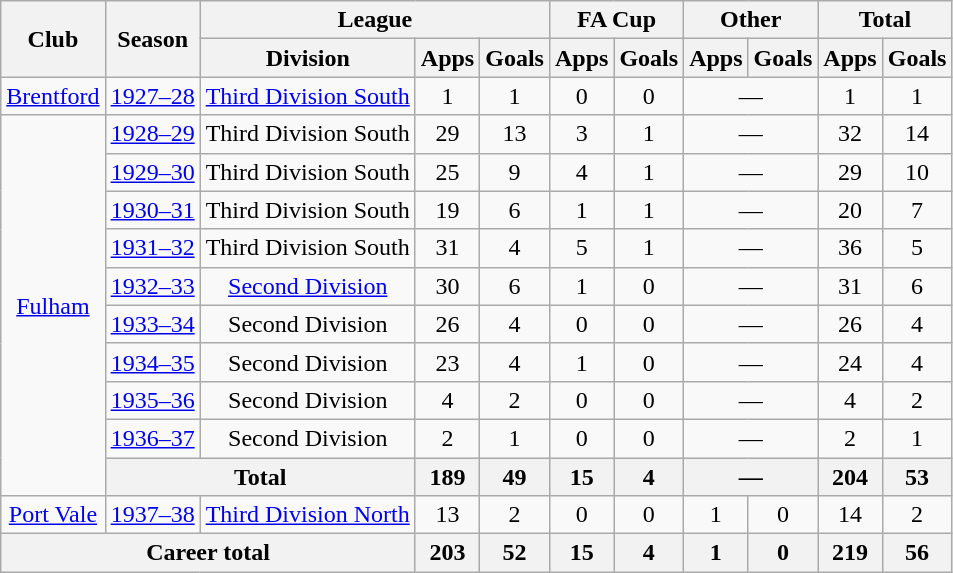<table class="wikitable" style="text-align: center;">
<tr>
<th rowspan="2">Club</th>
<th rowspan="2">Season</th>
<th colspan="3">League</th>
<th colspan="2">FA Cup</th>
<th colspan="2">Other</th>
<th colspan="2">Total</th>
</tr>
<tr>
<th>Division</th>
<th>Apps</th>
<th>Goals</th>
<th>Apps</th>
<th>Goals</th>
<th>Apps</th>
<th>Goals</th>
<th>Apps</th>
<th>Goals</th>
</tr>
<tr>
<td><a href='#'>Brentford</a></td>
<td><a href='#'>1927–28</a></td>
<td><a href='#'>Third Division South</a></td>
<td>1</td>
<td>1</td>
<td>0</td>
<td>0</td>
<td colspan="2">―</td>
<td>1</td>
<td>1</td>
</tr>
<tr>
<td rowspan="10"><a href='#'>Fulham</a></td>
<td><a href='#'>1928–29</a></td>
<td>Third Division South</td>
<td>29</td>
<td>13</td>
<td>3</td>
<td>1</td>
<td colspan="2">―</td>
<td>32</td>
<td>14</td>
</tr>
<tr>
<td><a href='#'>1929–30</a></td>
<td>Third Division South</td>
<td>25</td>
<td>9</td>
<td>4</td>
<td>1</td>
<td colspan="2">―</td>
<td>29</td>
<td>10</td>
</tr>
<tr>
<td><a href='#'>1930–31</a></td>
<td>Third Division South</td>
<td>19</td>
<td>6</td>
<td>1</td>
<td>1</td>
<td colspan="2">―</td>
<td>20</td>
<td>7</td>
</tr>
<tr>
<td><a href='#'>1931–32</a></td>
<td>Third Division South</td>
<td>31</td>
<td>4</td>
<td>5</td>
<td>1</td>
<td colspan="2">―</td>
<td>36</td>
<td>5</td>
</tr>
<tr>
<td><a href='#'>1932–33</a></td>
<td><a href='#'>Second Division</a></td>
<td>30</td>
<td>6</td>
<td>1</td>
<td>0</td>
<td colspan="2">―</td>
<td>31</td>
<td>6</td>
</tr>
<tr>
<td><a href='#'>1933–34</a></td>
<td>Second Division</td>
<td>26</td>
<td>4</td>
<td>0</td>
<td>0</td>
<td colspan="2">―</td>
<td>26</td>
<td>4</td>
</tr>
<tr>
<td><a href='#'>1934–35</a></td>
<td>Second Division</td>
<td>23</td>
<td>4</td>
<td>1</td>
<td>0</td>
<td colspan="2">―</td>
<td>24</td>
<td>4</td>
</tr>
<tr>
<td><a href='#'>1935–36</a></td>
<td>Second Division</td>
<td>4</td>
<td>2</td>
<td>0</td>
<td>0</td>
<td colspan="2">―</td>
<td>4</td>
<td>2</td>
</tr>
<tr>
<td><a href='#'>1936–37</a></td>
<td>Second Division</td>
<td>2</td>
<td>1</td>
<td>0</td>
<td>0</td>
<td colspan="2">―</td>
<td>2</td>
<td>1</td>
</tr>
<tr>
<th colspan="2">Total</th>
<th>189</th>
<th>49</th>
<th>15</th>
<th>4</th>
<th colspan="2">―</th>
<th>204</th>
<th>53</th>
</tr>
<tr>
<td><a href='#'>Port Vale</a></td>
<td><a href='#'>1937–38</a></td>
<td><a href='#'>Third Division North</a></td>
<td>13</td>
<td>2</td>
<td>0</td>
<td>0</td>
<td>1</td>
<td>0</td>
<td>14</td>
<td>2</td>
</tr>
<tr>
<th colspan="3">Career total</th>
<th>203</th>
<th>52</th>
<th>15</th>
<th>4</th>
<th>1</th>
<th>0</th>
<th>219</th>
<th>56</th>
</tr>
</table>
